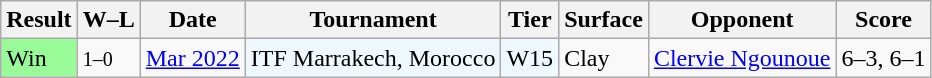<table class="sortable wikitable">
<tr>
<th>Result</th>
<th class="unsortable">W–L</th>
<th>Date</th>
<th>Tournament</th>
<th>Tier</th>
<th>Surface</th>
<th>Opponent</th>
<th class=unsortable>Score</th>
</tr>
<tr>
<td style="background:#98fb98;">Win</td>
<td><small>1–0</small></td>
<td><a href='#'>Mar 2022</a></td>
<td style="background:#f0f8ff;">ITF Marrakech, Morocco</td>
<td style="background:#f0f8ff;">W15</td>
<td>Clay</td>
<td> <a href='#'>Clervie Ngounoue</a></td>
<td>6–3, 6–1</td>
</tr>
</table>
